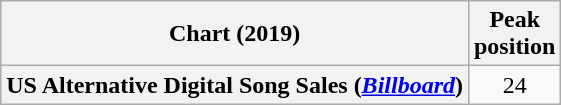<table class="wikitable sortable plainrowheaders" style="text-align:center">
<tr>
<th scope="col">Chart (2019)</th>
<th scope="col">Peak<br>position</th>
</tr>
<tr>
<th scope="row">US Alternative Digital Song Sales (<em><a href='#'>Billboard</a></em>)</th>
<td>24</td>
</tr>
</table>
